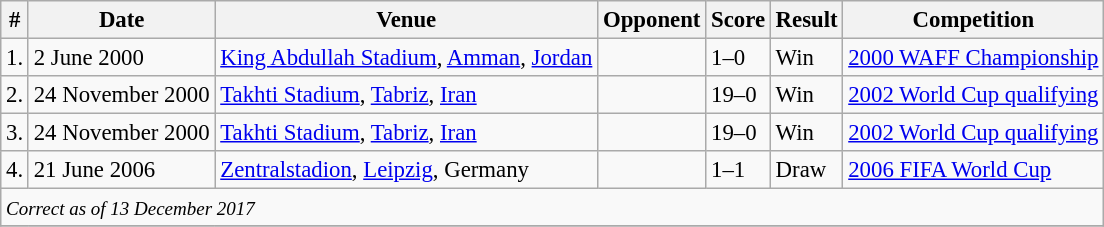<table class="wikitable" style="font-size:95%;">
<tr>
<th>#</th>
<th>Date</th>
<th>Venue</th>
<th>Opponent</th>
<th>Score</th>
<th>Result</th>
<th>Competition</th>
</tr>
<tr>
<td>1.</td>
<td>2 June 2000</td>
<td><a href='#'>King Abdullah Stadium</a>, <a href='#'>Amman</a>, <a href='#'>Jordan</a></td>
<td></td>
<td>1–0</td>
<td>Win</td>
<td><a href='#'>2000 WAFF Championship</a></td>
</tr>
<tr>
<td>2.</td>
<td>24 November 2000</td>
<td><a href='#'>Takhti Stadium</a>, <a href='#'>Tabriz</a>, <a href='#'>Iran</a></td>
<td></td>
<td>19–0</td>
<td>Win</td>
<td><a href='#'>2002 World Cup qualifying</a></td>
</tr>
<tr>
<td>3.</td>
<td>24 November 2000</td>
<td><a href='#'>Takhti Stadium</a>, <a href='#'>Tabriz</a>, <a href='#'>Iran</a></td>
<td></td>
<td>19–0</td>
<td>Win</td>
<td><a href='#'>2002 World Cup qualifying</a></td>
</tr>
<tr>
<td>4.</td>
<td>21 June 2006</td>
<td><a href='#'>Zentralstadion</a>, <a href='#'>Leipzig</a>, Germany</td>
<td></td>
<td>1–1</td>
<td>Draw</td>
<td><a href='#'>2006 FIFA World Cup</a></td>
</tr>
<tr>
<td colspan="12"><small><em>Correct as of 13 December 2017</em></small></td>
</tr>
<tr>
</tr>
</table>
